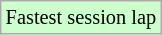<table class="wikitable" style="font-size: 85%;">
<tr style="background:#ccffcc;">
<td>Fastest session lap</td>
</tr>
</table>
